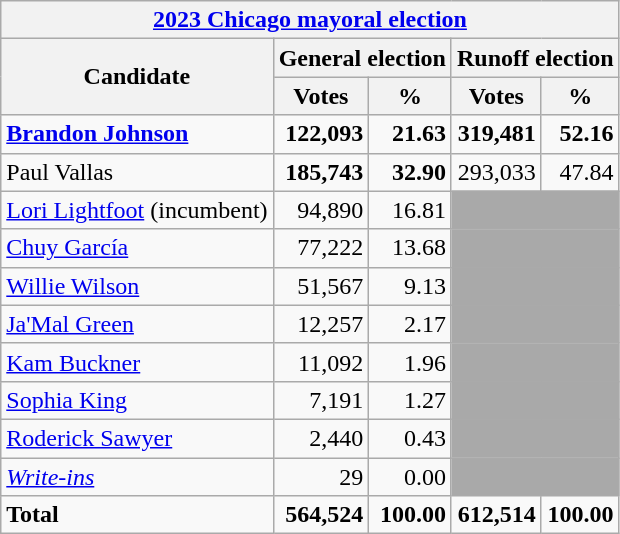<table class="wikitable">
<tr>
<th colspan=5><a href='#'>2023 Chicago mayoral election</a></th>
</tr>
<tr>
<th colspan="1" rowspan="2">Candidate</th>
<th colspan="2">General election</th>
<th colspan="2">Runoff election</th>
</tr>
<tr>
<th>Votes</th>
<th>%</th>
<th>Votes</th>
<th>%</th>
</tr>
<tr>
<td><strong><a href='#'>Brandon Johnson</a></strong></td>
<td style="text-align:right"><strong>122,093</strong></td>
<td style="text-align:right"><strong>21.63</strong></td>
<td style="text-align:right"><strong>319,481</strong></td>
<td style="text-align:right"><strong>52.16</strong></td>
</tr>
<tr>
<td>Paul Vallas</td>
<td style="text-align:right"><strong>185,743</strong></td>
<td style="text-align:right"><strong>32.90</strong></td>
<td style="text-align:right">293,033</td>
<td style="text-align:right">47.84</td>
</tr>
<tr>
<td><a href='#'>Lori Lightfoot</a> (incumbent)</td>
<td style="text-align:right">94,890</td>
<td style="text-align:right">16.81</td>
<td colspan=2 style="background:darkgray"></td>
</tr>
<tr>
<td><a href='#'>Chuy García</a></td>
<td style="text-align:right">77,222</td>
<td style="text-align:right">13.68</td>
<td colspan=2 style="background:darkgray"></td>
</tr>
<tr>
<td><a href='#'>Willie Wilson</a></td>
<td style="text-align:right">51,567</td>
<td style="text-align:right">9.13</td>
<td colspan=2 style="background:darkgray"></td>
</tr>
<tr>
<td><a href='#'>Ja'Mal Green</a></td>
<td style="text-align:right">12,257</td>
<td style="text-align:right">2.17</td>
<td colspan=2 style="background:darkgray"></td>
</tr>
<tr>
<td><a href='#'>Kam Buckner</a></td>
<td style="text-align:right">11,092</td>
<td style="text-align:right">1.96</td>
<td colspan=2 style="background:darkgray"></td>
</tr>
<tr>
<td><a href='#'>Sophia King</a></td>
<td style="text-align:right">7,191</td>
<td style="text-align:right">1.27</td>
<td colspan=2 style="background:darkgray"></td>
</tr>
<tr>
<td><a href='#'>Roderick Sawyer</a></td>
<td style="text-align:right">2,440</td>
<td style="text-align:right">0.43</td>
<td colspan=2 style="background:darkgray"></td>
</tr>
<tr>
<td><em><a href='#'>Write-ins</a></em></td>
<td style="text-align:right">29</td>
<td style="text-align:right">0.00</td>
<td colspan=2 style="background:darkgray"></td>
</tr>
<tr>
<td><strong>Total</strong></td>
<td style="text-align:right"><strong>564,524</strong></td>
<td style="text-align:right"><strong>100.00</strong></td>
<td style="text-align:right"><strong>612,514</strong></td>
<td style="text-align:right"><strong>100.00</strong></td>
</tr>
</table>
